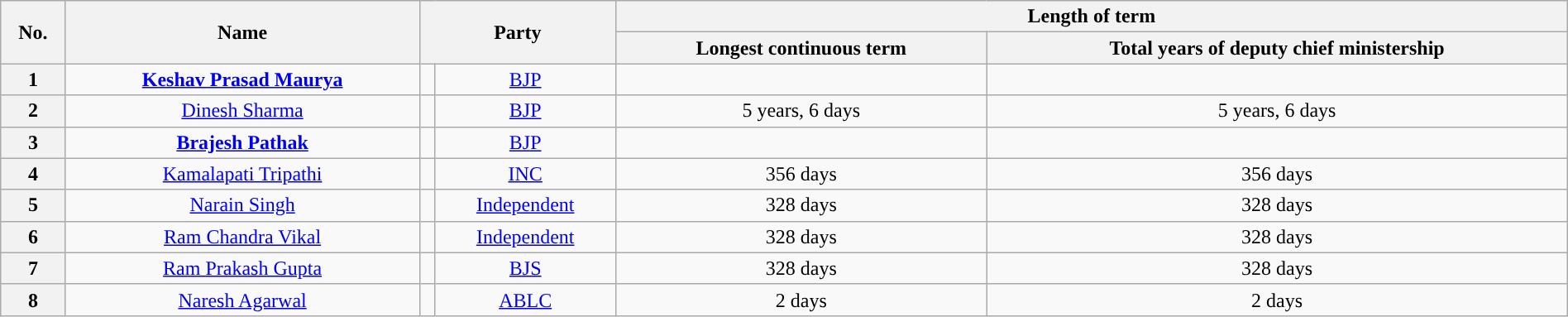<table class="wikitable sortable" style="width:100%; text-align:center">
<tr>
<th rowspan=2>No.</th>
<th rowspan=2>Name</th>
<th rowspan=2 colspan=2>Party</th>
<th colspan=2>Length of term</th>
</tr>
<tr>
<th>Longest continuous term</th>
<th>Total years of deputy chief ministership</th>
</tr>
<tr>
<th>1</th>
<td><strong><a href='#'>Keshav Prasad Maurya</a></strong></td>
<td style="background-color:"></td>
<td><a href='#'>BJP</a></td>
<td><strong></strong></td>
<td><strong></strong></td>
</tr>
<tr>
<th>2</th>
<td><a href='#'>Dinesh Sharma</a></td>
<td style="background-color:"></td>
<td><a href='#'>BJP</a></td>
<td>5 years, 6 days</td>
<td>5 years, 6 days</td>
</tr>
<tr>
<th>3</th>
<td><strong><a href='#'>Brajesh Pathak</a></strong></td>
<td style="background-color:"></td>
<td><a href='#'>BJP</a></td>
<td><strong></strong></td>
<td><strong></strong></td>
</tr>
<tr>
<th>4</th>
<td><a href='#'>Kamalapati Tripathi</a></td>
<td style="background-color:"></td>
<td><a href='#'>INC</a></td>
<td>356 days</td>
<td>356 days</td>
</tr>
<tr>
<th>5</th>
<td><a href='#'>Narain Singh</a></td>
<td style="background-color:"></td>
<td><a href='#'>Independent</a></td>
<td>328 days</td>
<td>328 days</td>
</tr>
<tr>
<th>6</th>
<td><a href='#'>Ram Chandra Vikal</a></td>
<td style="background-color:"></td>
<td><a href='#'>Independent</a></td>
<td>328 days</td>
<td>328 days</td>
</tr>
<tr>
<th>7</th>
<td><a href='#'>Ram Prakash Gupta</a></td>
<td style="background-color:"></td>
<td><a href='#'>BJS</a></td>
<td>328 days</td>
<td>328 days</td>
</tr>
<tr>
<th>8</th>
<td><a href='#'>Naresh Agarwal</a></td>
<td style="background-color:"></td>
<td><a href='#'>ABLC</a></td>
<td>2 days</td>
<td>2 days</td>
</tr>
</table>
